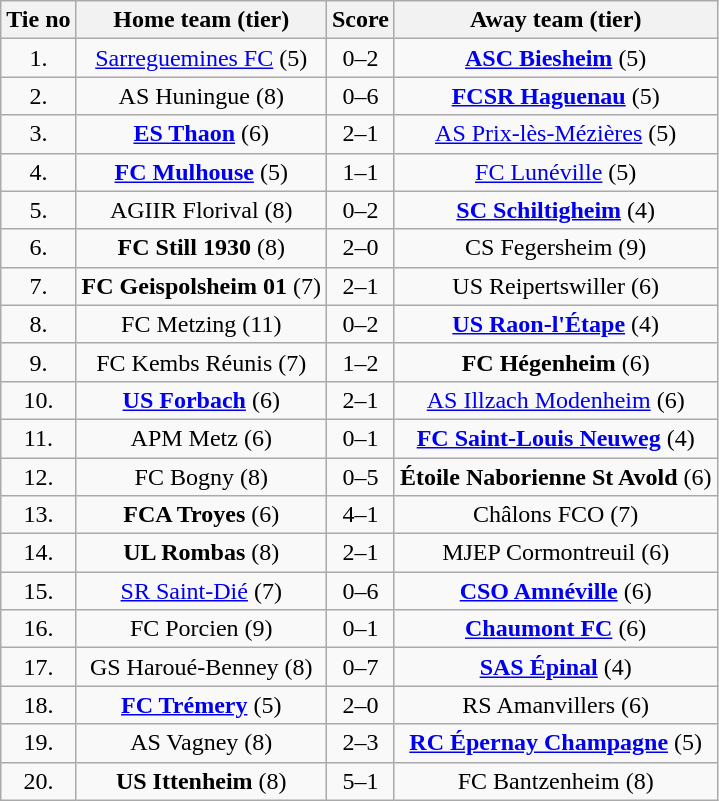<table class="wikitable" style="text-align: center">
<tr>
<th>Tie no</th>
<th>Home team (tier)</th>
<th>Score</th>
<th>Away team (tier)</th>
</tr>
<tr>
<td>1.</td>
<td><a href='#'>Sarreguemines FC</a> (5)</td>
<td>0–2</td>
<td><strong><a href='#'>ASC Biesheim</a></strong> (5)</td>
</tr>
<tr>
<td>2.</td>
<td>AS Huningue (8)</td>
<td>0–6</td>
<td><strong><a href='#'>FCSR Haguenau</a></strong> (5)</td>
</tr>
<tr>
<td>3.</td>
<td><strong><a href='#'>ES Thaon</a></strong> (6)</td>
<td>2–1</td>
<td><a href='#'>AS Prix-lès-Mézières</a> (5)</td>
</tr>
<tr>
<td>4.</td>
<td><strong><a href='#'>FC Mulhouse</a></strong> (5)</td>
<td>1–1 </td>
<td><a href='#'>FC Lunéville</a> (5)</td>
</tr>
<tr>
<td>5.</td>
<td>AGIIR Florival (8)</td>
<td>0–2</td>
<td><strong><a href='#'>SC Schiltigheim</a></strong> (4)</td>
</tr>
<tr>
<td>6.</td>
<td><strong>FC Still 1930</strong> (8)</td>
<td>2–0 </td>
<td>CS Fegersheim (9)</td>
</tr>
<tr>
<td>7.</td>
<td><strong>FC Geispolsheim 01</strong> (7)</td>
<td>2–1</td>
<td>US Reipertswiller (6)</td>
</tr>
<tr>
<td>8.</td>
<td>FC Metzing (11)</td>
<td>0–2</td>
<td><strong><a href='#'>US Raon-l'Étape</a></strong> (4)</td>
</tr>
<tr>
<td>9.</td>
<td>FC Kembs Réunis (7)</td>
<td>1–2</td>
<td><strong>FC Hégenheim</strong> (6)</td>
</tr>
<tr>
<td>10.</td>
<td><strong><a href='#'>US Forbach</a></strong> (6)</td>
<td>2–1 </td>
<td><a href='#'>AS Illzach Modenheim</a> (6)</td>
</tr>
<tr>
<td>11.</td>
<td>APM Metz (6)</td>
<td>0–1 </td>
<td><strong><a href='#'>FC Saint-Louis Neuweg</a></strong> (4)</td>
</tr>
<tr>
<td>12.</td>
<td>FC Bogny (8)</td>
<td>0–5</td>
<td><strong>Étoile Naborienne St Avold</strong> (6)</td>
</tr>
<tr>
<td>13.</td>
<td><strong>FCA Troyes</strong> (6)</td>
<td>4–1</td>
<td>Châlons FCO (7)</td>
</tr>
<tr>
<td>14.</td>
<td><strong>UL Rombas</strong> (8)</td>
<td>2–1</td>
<td>MJEP Cormontreuil (6)</td>
</tr>
<tr>
<td>15.</td>
<td><a href='#'>SR Saint-Dié</a> (7)</td>
<td>0–6</td>
<td><strong><a href='#'>CSO Amnéville</a></strong> (6)</td>
</tr>
<tr>
<td>16.</td>
<td>FC Porcien (9)</td>
<td>0–1</td>
<td><strong><a href='#'>Chaumont FC</a></strong> (6)</td>
</tr>
<tr>
<td>17.</td>
<td>GS Haroué-Benney (8)</td>
<td>0–7</td>
<td><strong><a href='#'>SAS Épinal</a></strong> (4)</td>
</tr>
<tr>
<td>18.</td>
<td><strong><a href='#'>FC Trémery</a></strong> (5)</td>
<td>2–0</td>
<td>RS Amanvillers (6)</td>
</tr>
<tr>
<td>19.</td>
<td>AS Vagney (8)</td>
<td>2–3</td>
<td><strong><a href='#'>RC Épernay Champagne</a></strong> (5)</td>
</tr>
<tr>
<td>20.</td>
<td><strong>US Ittenheim</strong> (8)</td>
<td>5–1</td>
<td>FC Bantzenheim (8)</td>
</tr>
</table>
